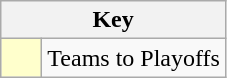<table class="wikitable" style="text-align: center;">
<tr>
<th colspan=2>Key</th>
</tr>
<tr>
<td style="background:#ffffcc; width:20px;"></td>
<td align=left>Teams to Playoffs</td>
</tr>
</table>
